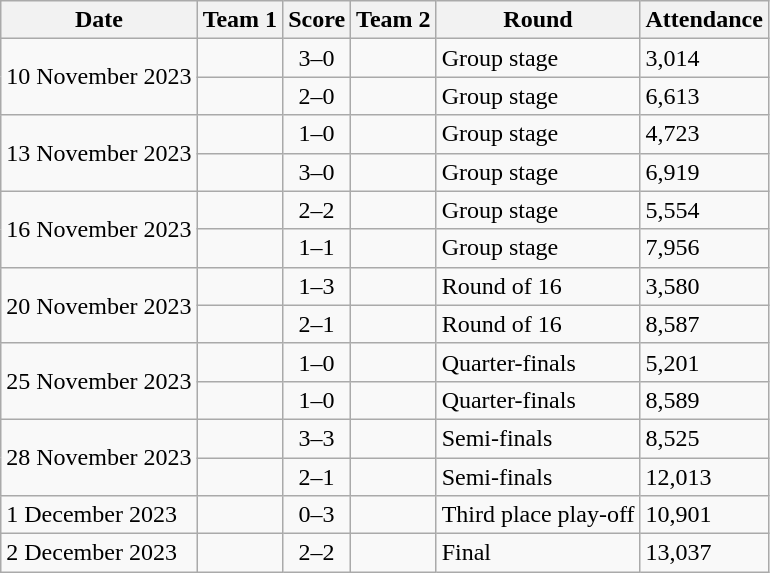<table class="wikitable sortable">
<tr>
<th>Date</th>
<th>Team 1</th>
<th>Score</th>
<th>Team 2</th>
<th>Round</th>
<th>Attendance</th>
</tr>
<tr>
<td rowspan=2>10 November 2023</td>
<td></td>
<td style="text-align:center;">3–0</td>
<td></td>
<td>Group stage</td>
<td>3,014</td>
</tr>
<tr>
<td></td>
<td style="text-align:center;">2–0</td>
<td></td>
<td>Group stage</td>
<td>6,613</td>
</tr>
<tr>
<td rowspan=2>13 November 2023</td>
<td></td>
<td style="text-align:center;">1–0</td>
<td></td>
<td>Group stage</td>
<td>4,723</td>
</tr>
<tr>
<td></td>
<td style="text-align:center;">3–0</td>
<td></td>
<td>Group stage</td>
<td>6,919</td>
</tr>
<tr>
<td rowspan=2>16 November 2023</td>
<td></td>
<td style="text-align:center;">2–2</td>
<td></td>
<td>Group stage</td>
<td>5,554</td>
</tr>
<tr>
<td></td>
<td style="text-align:center;">1–1</td>
<td></td>
<td>Group stage</td>
<td>7,956</td>
</tr>
<tr>
<td rowspan=2>20 November 2023</td>
<td></td>
<td style="text-align:center;">1–3</td>
<td></td>
<td>Round of 16</td>
<td>3,580</td>
</tr>
<tr>
<td></td>
<td style="text-align:center;">2–1</td>
<td></td>
<td>Round of 16</td>
<td>8,587</td>
</tr>
<tr>
<td rowspan=2>25 November 2023</td>
<td></td>
<td style="text-align:center;">1–0</td>
<td></td>
<td>Quarter-finals</td>
<td>5,201</td>
</tr>
<tr>
<td></td>
<td style="text-align:center;">1–0</td>
<td></td>
<td>Quarter-finals</td>
<td>8,589</td>
</tr>
<tr>
<td rowspan=2>28 November 2023</td>
<td></td>
<td style="text-align:center;">3–3 </td>
<td></td>
<td>Semi-finals</td>
<td>8,525</td>
</tr>
<tr>
<td></td>
<td style="text-align:center;">2–1</td>
<td></td>
<td>Semi-finals</td>
<td>12,013</td>
</tr>
<tr>
<td>1 December 2023</td>
<td></td>
<td style="text-align:center;">0–3</td>
<td></td>
<td>Third place play-off</td>
<td>10,901</td>
</tr>
<tr>
<td>2 December 2023</td>
<td></td>
<td style="text-align:center;">2–2 </td>
<td></td>
<td>Final</td>
<td>13,037</td>
</tr>
</table>
